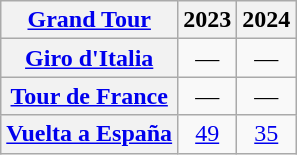<table class="wikitable plainrowheaders">
<tr>
<th scope="col"><a href='#'>Grand Tour</a></th>
<th scope="col">2023</th>
<th scope="col">2024</th>
</tr>
<tr style="text-align:center;">
<th scope="row"> <a href='#'>Giro d'Italia</a></th>
<td>—</td>
<td>—</td>
</tr>
<tr style="text-align:center;">
<th scope="row"> <a href='#'>Tour de France</a></th>
<td>—</td>
<td>—</td>
</tr>
<tr style="text-align:center;">
<th scope="row"> <a href='#'>Vuelta a España</a></th>
<td><a href='#'>49</a></td>
<td><a href='#'>35</a></td>
</tr>
</table>
